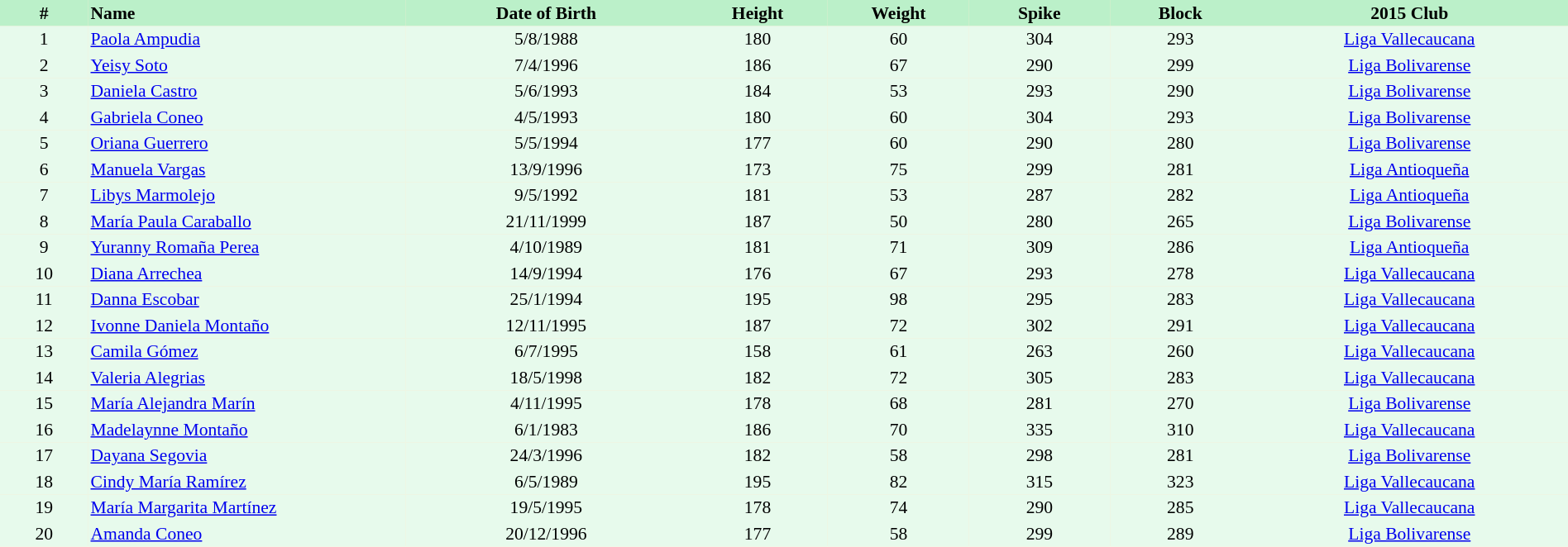<table border=0 cellpadding=2 cellspacing=0  |- bgcolor=#FFECCE style="text-align:center; font-size:90%;" width=100%>
<tr bgcolor=#BBF0C9>
<th width=5%>#</th>
<th width=18% align=left>Name</th>
<th width=16%>Date of Birth</th>
<th width=8%>Height</th>
<th width=8%>Weight</th>
<th width=8%>Spike</th>
<th width=8%>Block</th>
<th width=18%>2015 Club</th>
</tr>
<tr bgcolor=#E7FAEC>
<td>1</td>
<td align=left><a href='#'>Paola Ampudia</a></td>
<td>5/8/1988</td>
<td>180</td>
<td>60</td>
<td>304</td>
<td>293</td>
<td><a href='#'>Liga Vallecaucana</a></td>
</tr>
<tr bgcolor=#E7FAEC>
<td>2</td>
<td align=left><a href='#'>Yeisy Soto</a></td>
<td>7/4/1996</td>
<td>186</td>
<td>67</td>
<td>290</td>
<td>299</td>
<td><a href='#'>Liga Bolivarense</a></td>
</tr>
<tr bgcolor=#E7FAEC>
<td>3</td>
<td align=left><a href='#'>Daniela Castro</a></td>
<td>5/6/1993</td>
<td>184</td>
<td>53</td>
<td>293</td>
<td>290</td>
<td><a href='#'>Liga Bolivarense</a></td>
</tr>
<tr bgcolor=#E7FAEC>
<td>4</td>
<td align=left><a href='#'>Gabriela Coneo</a></td>
<td>4/5/1993</td>
<td>180</td>
<td>60</td>
<td>304</td>
<td>293</td>
<td><a href='#'>Liga Bolivarense</a></td>
</tr>
<tr bgcolor=#E7FAEC>
<td>5</td>
<td align=left><a href='#'>Oriana Guerrero</a></td>
<td>5/5/1994</td>
<td>177</td>
<td>60</td>
<td>290</td>
<td>280</td>
<td><a href='#'>Liga Bolivarense</a></td>
</tr>
<tr bgcolor=#E7FAEC>
<td>6</td>
<td align=left><a href='#'>Manuela Vargas</a></td>
<td>13/9/1996</td>
<td>173</td>
<td>75</td>
<td>299</td>
<td>281</td>
<td><a href='#'>Liga Antioqueña</a></td>
</tr>
<tr bgcolor=#E7FAEC>
<td>7</td>
<td align=left><a href='#'>Libys Marmolejo</a></td>
<td>9/5/1992</td>
<td>181</td>
<td>53</td>
<td>287</td>
<td>282</td>
<td><a href='#'>Liga Antioqueña</a></td>
</tr>
<tr bgcolor=#E7FAEC>
<td>8</td>
<td align=left><a href='#'>María Paula Caraballo</a></td>
<td>21/11/1999</td>
<td>187</td>
<td>50</td>
<td>280</td>
<td>265</td>
<td><a href='#'>Liga Bolivarense</a></td>
</tr>
<tr bgcolor=#E7FAEC>
<td>9</td>
<td align=left><a href='#'>Yuranny Romaña Perea</a></td>
<td>4/10/1989</td>
<td>181</td>
<td>71</td>
<td>309</td>
<td>286</td>
<td><a href='#'>Liga Antioqueña</a></td>
</tr>
<tr bgcolor=#E7FAEC>
<td>10</td>
<td align=left><a href='#'>Diana Arrechea</a></td>
<td>14/9/1994</td>
<td>176</td>
<td>67</td>
<td>293</td>
<td>278</td>
<td><a href='#'>Liga Vallecaucana</a></td>
</tr>
<tr bgcolor=#E7FAEC>
<td>11</td>
<td align=left><a href='#'>Danna Escobar</a></td>
<td>25/1/1994</td>
<td>195</td>
<td>98</td>
<td>295</td>
<td>283</td>
<td><a href='#'>Liga Vallecaucana</a></td>
</tr>
<tr bgcolor=#E7FAEC>
<td>12</td>
<td align=left><a href='#'>Ivonne Daniela Montaño</a></td>
<td>12/11/1995</td>
<td>187</td>
<td>72</td>
<td>302</td>
<td>291</td>
<td><a href='#'>Liga Vallecaucana</a></td>
</tr>
<tr bgcolor=#E7FAEC>
<td>13</td>
<td align=left><a href='#'>Camila Gómez</a></td>
<td>6/7/1995</td>
<td>158</td>
<td>61</td>
<td>263</td>
<td>260</td>
<td><a href='#'>Liga Vallecaucana</a></td>
</tr>
<tr bgcolor=#E7FAEC>
<td>14</td>
<td align=left><a href='#'>Valeria Alegrias</a></td>
<td>18/5/1998</td>
<td>182</td>
<td>72</td>
<td>305</td>
<td>283</td>
<td><a href='#'>Liga Vallecaucana</a></td>
</tr>
<tr bgcolor=#E7FAEC>
<td>15</td>
<td align=left><a href='#'>María Alejandra Marín</a></td>
<td>4/11/1995</td>
<td>178</td>
<td>68</td>
<td>281</td>
<td>270</td>
<td><a href='#'>Liga Bolivarense</a></td>
</tr>
<tr bgcolor=#E7FAEC>
<td>16</td>
<td align=left><a href='#'>Madelaynne Montaño</a></td>
<td>6/1/1983</td>
<td>186</td>
<td>70</td>
<td>335</td>
<td>310</td>
<td><a href='#'>Liga Vallecaucana</a></td>
</tr>
<tr bgcolor=#E7FAEC>
<td>17</td>
<td align=left><a href='#'>Dayana Segovia</a></td>
<td>24/3/1996</td>
<td>182</td>
<td>58</td>
<td>298</td>
<td>281</td>
<td><a href='#'>Liga Bolivarense</a></td>
</tr>
<tr bgcolor=#E7FAEC>
<td>18</td>
<td align=left><a href='#'>Cindy María Ramírez</a></td>
<td>6/5/1989</td>
<td>195</td>
<td>82</td>
<td>315</td>
<td>323</td>
<td><a href='#'>Liga Vallecaucana</a></td>
</tr>
<tr bgcolor=#E7FAEC>
<td>19</td>
<td align=left><a href='#'>María Margarita Martínez</a></td>
<td>19/5/1995</td>
<td>178</td>
<td>74</td>
<td>290</td>
<td>285</td>
<td><a href='#'>Liga Vallecaucana</a></td>
</tr>
<tr bgcolor=#E7FAEC>
<td>20</td>
<td align=left><a href='#'>Amanda Coneo</a></td>
<td>20/12/1996</td>
<td>177</td>
<td>58</td>
<td>299</td>
<td>289</td>
<td><a href='#'>Liga Bolivarense</a></td>
</tr>
<tr bgcolor=#E7FAEC>
</tr>
</table>
